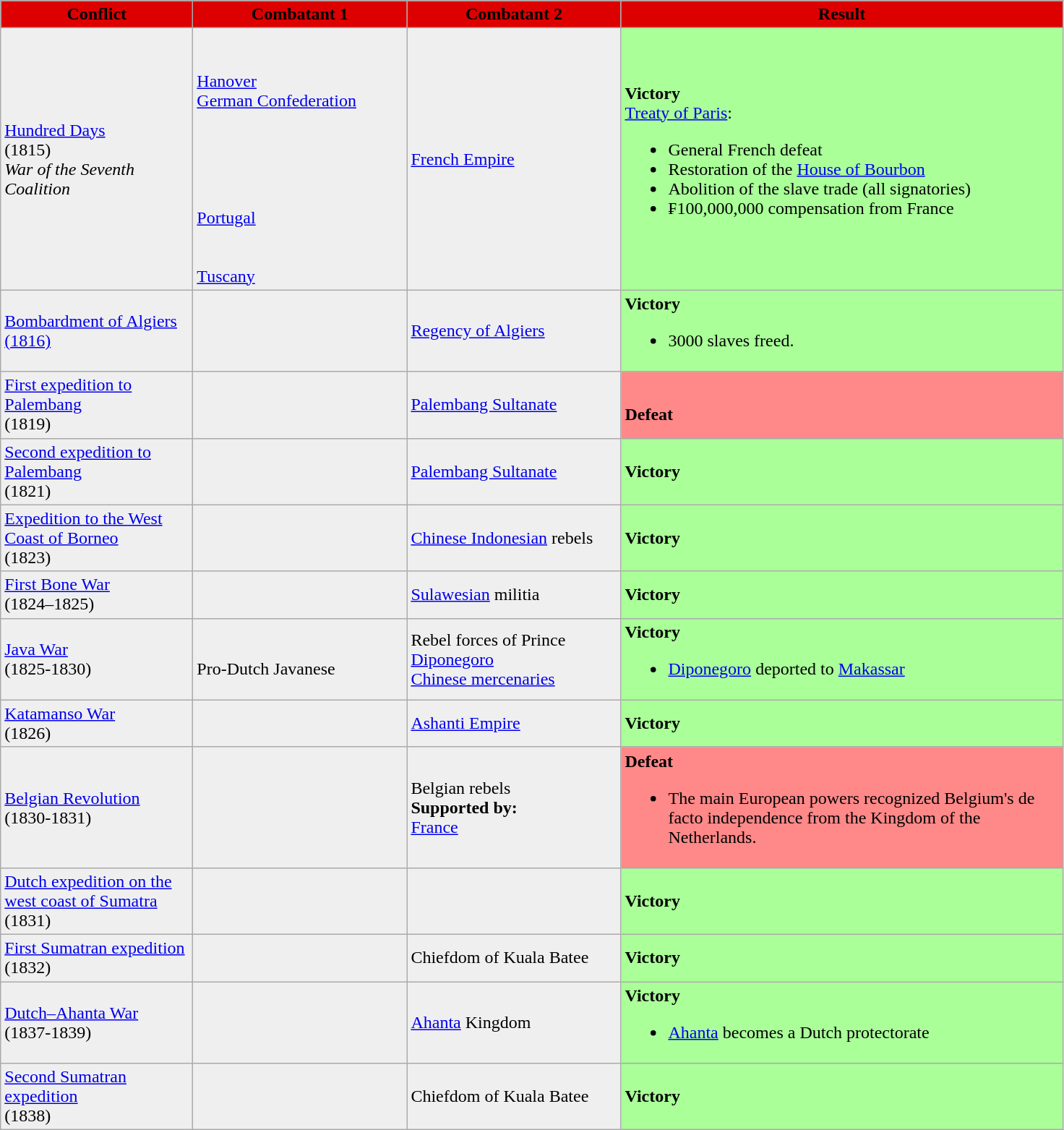<table class="wikitable">
<tr>
<th style="background:#DD0000" width="170px"><span>Conflict</span></th>
<th style="background:#DD0000" width="190px"><span>Combatant 1</span></th>
<th style="background:#DD0000" width="190px"><span>Combatant 2</span></th>
<th style="background:#DD0000" width="400px"><span>Result</span></th>
</tr>
<tr>
<td style="background:#efefef"><a href='#'>Hundred Days</a><br>(1815)<br><em>War of the Seventh Coalition</em></td>
<td style="background:#efefef"><br><br> <a href='#'>Hanover</a><br> <a href='#'>German Confederation</a><br><br><br><br><br><br> <a href='#'>Portugal</a><br><br><br> <a href='#'>Tuscany</a></td>
<td style="background:#efefef"> <a href='#'>French Empire</a><br></td>
<td style="background:#AF9"><strong>Victory</strong><br><a href='#'>Treaty of Paris</a>:<ul><li>General French defeat</li><li>Restoration of the <a href='#'>House of Bourbon</a></li><li>Abolition of the slave trade (all signatories)</li><li>₣100,000,000 compensation from France</li></ul></td>
</tr>
<tr>
<td style="background:#efefef"><a href='#'>Bombardment of Algiers (1816)</a><br></td>
<td style="background:#efefef"><br></td>
<td style="background:#efefef"> <a href='#'>Regency of Algiers</a></td>
<td style="background:#AF9"><strong>Victory</strong><br><ul><li>3000 slaves freed.</li></ul></td>
</tr>
<tr>
<td style="background:#efefef"><a href='#'>First expedition to Palembang</a><br>(1819)</td>
<td style="background:#efefef"></td>
<td style="background:#efefef"> <a href='#'>Palembang Sultanate</a></td>
<td style="background:#F88"><br><strong>Defeat</strong></td>
</tr>
<tr>
<td style="background:#efefef"><a href='#'>Second expedition to Palembang</a><br>(1821)</td>
<td style="background:#efefef"></td>
<td style="background:#efefef"> <a href='#'>Palembang Sultanate</a></td>
<td style="background:#AF9"><strong>Victory</strong></td>
</tr>
<tr>
<td style="background:#efefef"><a href='#'>Expedition to the West Coast of Borneo</a><br>(1823)</td>
<td style="background:#efefef"></td>
<td style="background:#efefef"><a href='#'>Chinese Indonesian</a> rebels</td>
<td style="background:#AF9"><strong>Victory</strong></td>
</tr>
<tr>
<td style="background:#efefef"><a href='#'>First Bone War</a><br>(1824–1825)</td>
<td style="background:#efefef"></td>
<td style="background:#efefef"><a href='#'>Sulawesian</a> militia</td>
<td style="background:#AF9"><strong>Victory</strong></td>
</tr>
<tr>
<td style="background:#efefef"><a href='#'>Java War</a><br>(1825-1830)</td>
<td style="background:#efefef"><br>Pro-Dutch Javanese</td>
<td style="background:#efefef">Rebel forces of Prince <a href='#'>Diponegoro</a><br><a href='#'>Chinese mercenaries</a></td>
<td style="background:#AF9"><strong>Victory</strong><br><ul><li><a href='#'>Diponegoro</a> deported to <a href='#'>Makassar</a></li></ul></td>
</tr>
<tr>
<td style="background:#efefef"><a href='#'>Katamanso War</a><br>(1826)</td>
<td style="background:#efefef"><br><br></td>
<td style="background:#efefef"> <a href='#'>Ashanti Empire</a></td>
<td style="background:#AF9"><strong>Victory</strong></td>
</tr>
<tr>
<td style="background:#efefef"><a href='#'>Belgian Revolution</a><br>(1830-1831)</td>
<td style="background:#efefef"></td>
<td style="background:#efefef"> Belgian rebels<br><strong>Supported by:</strong><br> <a href='#'>France</a></td>
<td style="background:#F88"><strong>Defeat</strong><br><ul><li>The main European powers recognized Belgium's de facto independence from the Kingdom of the Netherlands.</li></ul></td>
</tr>
<tr>
<td style="background:#efefef"><a href='#'>Dutch expedition on the west coast of Sumatra</a><br>(1831)</td>
<td style="background:#efefef"></td>
<td style="background:#efefef"></td>
<td style="background:#AF9"><strong>Victory</strong></td>
</tr>
<tr>
<td style="background:#efefef"><a href='#'>First Sumatran expedition</a><br>(1832)</td>
<td style="background:#efefef"><br></td>
<td style="background:#efefef">Chiefdom of Kuala Batee</td>
<td style="background:#AF9"><strong>Victory</strong></td>
</tr>
<tr>
<td style="background:#efefef"><a href='#'>Dutch–Ahanta War</a><br>(1837-1839)</td>
<td style="background:#efefef"></td>
<td style="background:#efefef"><a href='#'>Ahanta</a> Kingdom</td>
<td style="background:#AF9"><strong>Victory</strong><br><ul><li><a href='#'>Ahanta</a> becomes a Dutch protectorate</li></ul></td>
</tr>
<tr>
<td style="background:#efefef"><a href='#'>Second Sumatran expedition</a><br>(1838)</td>
<td style="background:#efefef"><br></td>
<td style="background:#efefef">Chiefdom of Kuala Batee</td>
<td style="background:#AF9"><strong>Victory</strong></td>
</tr>
</table>
